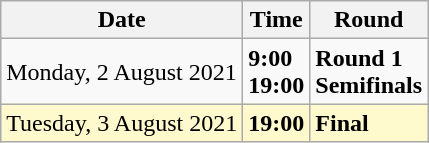<table class="wikitable">
<tr>
<th>Date</th>
<th>Time</th>
<th>Round</th>
</tr>
<tr>
<td>Monday, 2 August 2021</td>
<td><strong>9:00<br>19:00</strong></td>
<td><strong>Round 1</strong><br><strong>Semifinals</strong></td>
</tr>
<tr style=background:lemonchiffon>
<td>Tuesday, 3 August 2021</td>
<td><strong>19:00</strong></td>
<td><strong>Final</strong></td>
</tr>
</table>
